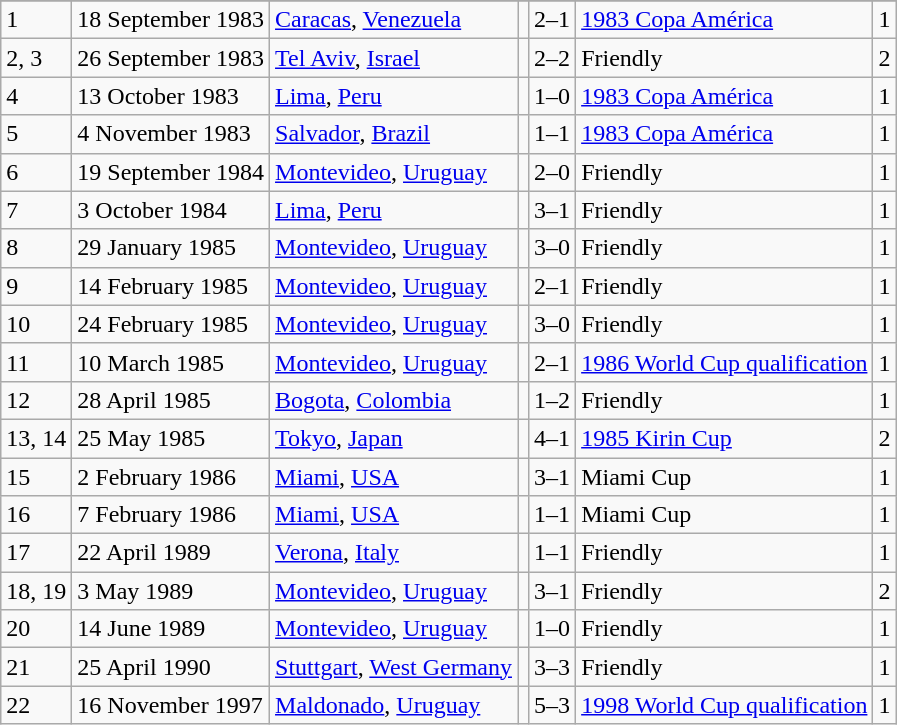<table class="wikitable collapsible collapsed">
<tr ! # !! Date !! Venue !! Opponent !! Result !! Competition !! Scored>
</tr>
<tr>
<td>1</td>
<td>18 September 1983</td>
<td><a href='#'>Caracas</a>, <a href='#'>Venezuela</a></td>
<td></td>
<td>2–1</td>
<td><a href='#'>1983 Copa América</a></td>
<td>1</td>
</tr>
<tr>
<td>2, 3</td>
<td>26 September 1983</td>
<td><a href='#'>Tel Aviv</a>, <a href='#'>Israel</a></td>
<td></td>
<td>2–2</td>
<td>Friendly</td>
<td>2</td>
</tr>
<tr>
<td>4</td>
<td>13 October 1983</td>
<td><a href='#'>Lima</a>, <a href='#'>Peru</a></td>
<td></td>
<td>1–0</td>
<td><a href='#'>1983 Copa América</a></td>
<td>1</td>
</tr>
<tr>
<td>5</td>
<td>4 November 1983</td>
<td><a href='#'>Salvador</a>, <a href='#'>Brazil</a></td>
<td></td>
<td>1–1</td>
<td><a href='#'>1983 Copa América</a></td>
<td>1</td>
</tr>
<tr>
<td>6</td>
<td>19 September 1984</td>
<td><a href='#'>Montevideo</a>, <a href='#'>Uruguay</a></td>
<td></td>
<td>2–0</td>
<td>Friendly</td>
<td>1</td>
</tr>
<tr>
<td>7</td>
<td>3 October 1984</td>
<td><a href='#'>Lima</a>, <a href='#'>Peru</a></td>
<td></td>
<td>3–1</td>
<td>Friendly</td>
<td>1</td>
</tr>
<tr>
<td>8</td>
<td>29 January 1985</td>
<td><a href='#'>Montevideo</a>, <a href='#'>Uruguay</a></td>
<td></td>
<td>3–0</td>
<td>Friendly</td>
<td>1</td>
</tr>
<tr>
<td>9</td>
<td>14 February 1985</td>
<td><a href='#'>Montevideo</a>, <a href='#'>Uruguay</a></td>
<td></td>
<td>2–1</td>
<td>Friendly</td>
<td>1</td>
</tr>
<tr>
<td>10</td>
<td>24 February 1985</td>
<td><a href='#'>Montevideo</a>, <a href='#'>Uruguay</a></td>
<td></td>
<td>3–0</td>
<td>Friendly</td>
<td>1</td>
</tr>
<tr>
<td>11</td>
<td>10 March 1985</td>
<td><a href='#'>Montevideo</a>, <a href='#'>Uruguay</a></td>
<td></td>
<td>2–1</td>
<td><a href='#'>1986 World Cup qualification</a></td>
<td>1</td>
</tr>
<tr>
<td>12</td>
<td>28 April 1985</td>
<td><a href='#'>Bogota</a>, <a href='#'>Colombia</a></td>
<td></td>
<td>1–2</td>
<td>Friendly</td>
<td>1</td>
</tr>
<tr>
<td>13, 14</td>
<td>25 May 1985</td>
<td><a href='#'>Tokyo</a>, <a href='#'>Japan</a></td>
<td></td>
<td>4–1</td>
<td><a href='#'>1985 Kirin Cup</a></td>
<td>2</td>
</tr>
<tr>
<td>15</td>
<td>2 February 1986</td>
<td><a href='#'>Miami</a>, <a href='#'>USA</a></td>
<td></td>
<td>3–1</td>
<td>Miami Cup</td>
<td>1</td>
</tr>
<tr>
<td>16</td>
<td>7 February 1986</td>
<td><a href='#'>Miami</a>, <a href='#'>USA</a></td>
<td></td>
<td>1–1</td>
<td>Miami Cup</td>
<td>1</td>
</tr>
<tr>
<td>17</td>
<td>22 April 1989</td>
<td><a href='#'>Verona</a>, <a href='#'>Italy</a></td>
<td></td>
<td>1–1</td>
<td>Friendly</td>
<td>1</td>
</tr>
<tr>
<td>18, 19</td>
<td>3 May 1989</td>
<td><a href='#'>Montevideo</a>, <a href='#'>Uruguay</a></td>
<td></td>
<td>3–1</td>
<td>Friendly</td>
<td>2</td>
</tr>
<tr>
<td>20</td>
<td>14 June 1989</td>
<td><a href='#'>Montevideo</a>, <a href='#'>Uruguay</a></td>
<td></td>
<td>1–0</td>
<td>Friendly</td>
<td>1</td>
</tr>
<tr>
<td>21</td>
<td>25 April 1990</td>
<td><a href='#'>Stuttgart</a>, <a href='#'>West Germany</a></td>
<td></td>
<td>3–3</td>
<td>Friendly</td>
<td>1</td>
</tr>
<tr>
<td>22</td>
<td>16 November 1997</td>
<td><a href='#'>Maldonado</a>, <a href='#'>Uruguay</a></td>
<td></td>
<td>5–3</td>
<td><a href='#'>1998 World Cup qualification</a></td>
<td>1</td>
</tr>
</table>
